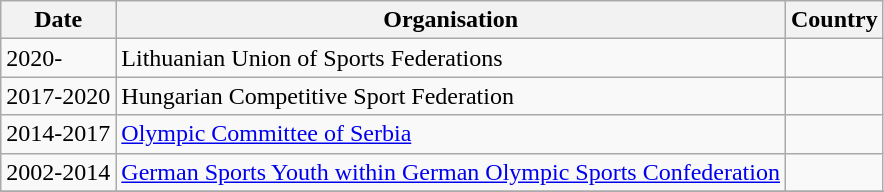<table class="wikitable">
<tr>
<th>Date</th>
<th>Organisation</th>
<th>Country</th>
</tr>
<tr>
<td>2020-</td>
<td>Lithuanian Union of Sports Federations</td>
<td></td>
</tr>
<tr>
<td>2017-2020</td>
<td>Hungarian Competitive Sport Federation</td>
<td></td>
</tr>
<tr>
<td>2014-2017</td>
<td><a href='#'>Olympic Committee of Serbia</a></td>
<td></td>
</tr>
<tr>
<td>2002-2014</td>
<td><a href='#'>German Sports Youth within German Olympic Sports Confederation</a></td>
<td></td>
</tr>
<tr>
</tr>
</table>
